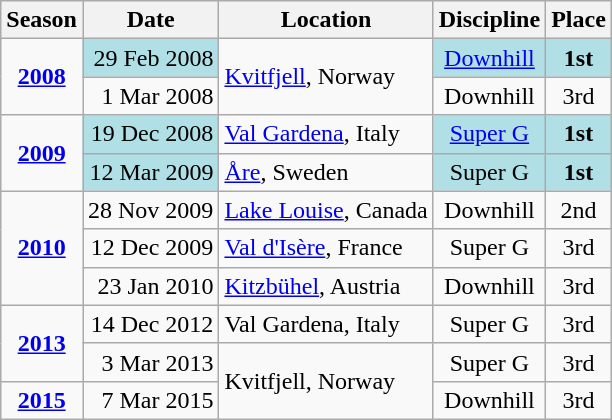<table class="wikitable">
<tr>
<th>Season</th>
<th>Date</th>
<th>Location</th>
<th>Discipline</th>
<th>Place</th>
</tr>
<tr>
<td rowspan=2 align=center><strong><a href='#'>2008</a></strong></td>
<td bgcolor="#BOEOE6" align=right>29 Feb 2008</td>
<td rowspan=2> <a href='#'>Kvitfjell</a>, Norway</td>
<td bgcolor="#BOEOE6" align=center><a href='#'>Downhill</a></td>
<td bgcolor="#BOEOE6" align=center><strong>1st</strong></td>
</tr>
<tr>
<td align=right>1 Mar 2008</td>
<td align=center>Downhill</td>
<td align=center>3rd</td>
</tr>
<tr>
<td rowspan=2 align=center><strong><a href='#'>2009</a></strong></td>
<td bgcolor="#BOEOE6" align=right>19 Dec 2008</td>
<td> <a href='#'>Val Gardena</a>, Italy</td>
<td bgcolor="#BOEOE6" align=center><a href='#'>Super G</a></td>
<td bgcolor="#BOEOE6" align=center><strong>1st</strong></td>
</tr>
<tr>
<td bgcolor="#BOEOE6" align=right>12 Mar 2009</td>
<td> <a href='#'>Åre</a>, Sweden</td>
<td bgcolor="#BOEOE6" align=center>Super G</td>
<td bgcolor="#BOEOE6" align=center><strong>1st</strong></td>
</tr>
<tr>
<td rowspan=3 align=center><strong><a href='#'>2010</a></strong></td>
<td align=right>28 Nov 2009</td>
<td> <a href='#'>Lake Louise</a>, Canada</td>
<td align=center>Downhill</td>
<td align=center>2nd</td>
</tr>
<tr>
<td align=right>12 Dec 2009</td>
<td> <a href='#'>Val d'Isère</a>, France</td>
<td align=center>Super G</td>
<td align=center>3rd</td>
</tr>
<tr>
<td align=right>23 Jan 2010</td>
<td> <a href='#'>Kitzbühel</a>, Austria</td>
<td align=center>Downhill</td>
<td align=center>3rd</td>
</tr>
<tr>
<td rowspan=2 align=center><strong><a href='#'>2013</a></strong></td>
<td align=right>14 Dec 2012</td>
<td> Val Gardena, Italy</td>
<td align=center>Super G</td>
<td align=center>3rd</td>
</tr>
<tr>
<td align=right>3 Mar 2013</td>
<td rowspan=2> Kvitfjell, Norway</td>
<td align=center>Super G</td>
<td align=center>3rd</td>
</tr>
<tr>
<td rowspan=2 align=center><strong><a href='#'>2015</a></strong></td>
<td align=right>7 Mar 2015</td>
<td align=center>Downhill</td>
<td align=center>3rd</td>
</tr>
</table>
